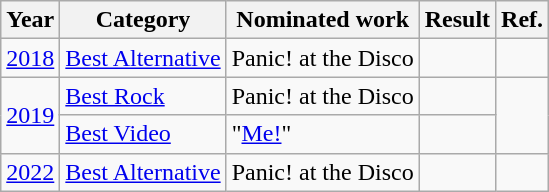<table class="wikitable">
<tr>
<th>Year</th>
<th>Category</th>
<th>Nominated work</th>
<th>Result</th>
<th>Ref.</th>
</tr>
<tr>
<td><a href='#'>2018</a></td>
<td><a href='#'>Best Alternative</a></td>
<td>Panic! at the Disco</td>
<td></td>
<td></td>
</tr>
<tr>
<td rowspan="2"><a href='#'>2019</a></td>
<td><a href='#'>Best Rock</a></td>
<td>Panic! at the Disco</td>
<td></td>
<td rowspan="2"></td>
</tr>
<tr>
<td><a href='#'>Best Video</a></td>
<td>"<a href='#'>Me!</a>"<br></td>
<td></td>
</tr>
<tr>
<td><a href='#'>2022</a></td>
<td><a href='#'>Best Alternative</a></td>
<td>Panic! at the Disco</td>
<td></td>
<td></td>
</tr>
</table>
